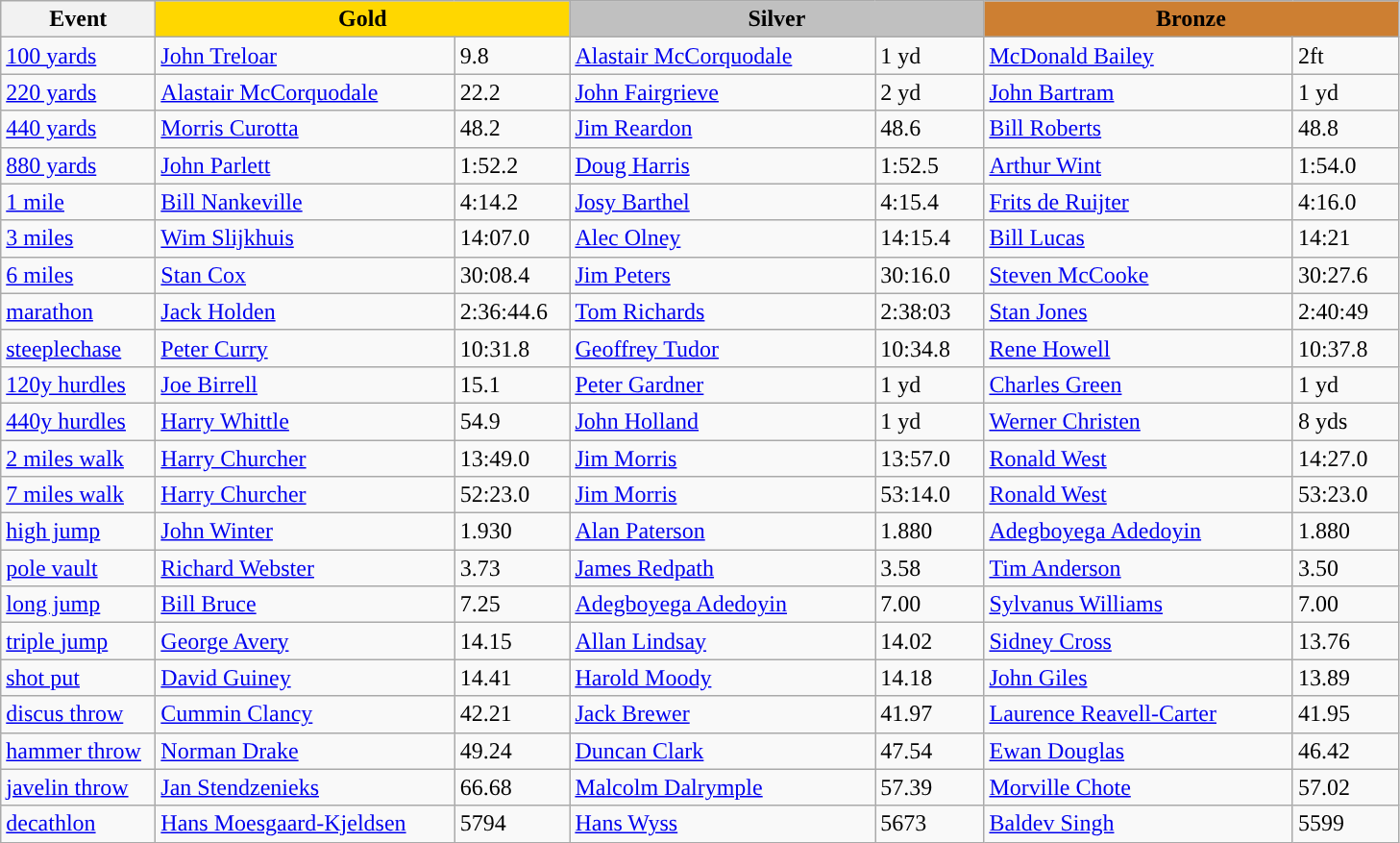<table class="wikitable" style="text-align:left">
<tr>
<th width=100>Event</th>
<th colspan="2" width="280" style="background:gold;">Gold</th>
<th colspan="2" width="280" style="background:silver;">Silver</th>
<th colspan="2" width="280" style="background:#CD7F32;">Bronze</th>
</tr>
<tr>
<td><a href='#'>100 yards</a></td>
<td> <a href='#'>John Treloar</a></td>
<td>9.8</td>
<td> <a href='#'>Alastair McCorquodale</a></td>
<td>1 yd</td>
<td><a href='#'>McDonald Bailey</a></td>
<td>2ft</td>
</tr>
<tr>
<td><a href='#'>220 yards</a></td>
<td> <a href='#'>Alastair McCorquodale</a></td>
<td>22.2</td>
<td><a href='#'>John Fairgrieve</a></td>
<td>2 yd</td>
<td> <a href='#'>John Bartram</a></td>
<td>1 yd</td>
</tr>
<tr>
<td><a href='#'>440 yards</a></td>
<td> <a href='#'>Morris Curotta</a></td>
<td>48.2</td>
<td> <a href='#'>Jim Reardon</a></td>
<td>48.6</td>
<td><a href='#'>Bill Roberts</a></td>
<td>48.8</td>
</tr>
<tr>
<td><a href='#'>880 yards</a></td>
<td><a href='#'>John Parlett</a></td>
<td>1:52.2</td>
<td> <a href='#'>Doug Harris</a></td>
<td>1:52.5</td>
<td>	<a href='#'>Arthur Wint</a></td>
<td>1:54.0</td>
</tr>
<tr>
<td><a href='#'>1 mile</a></td>
<td><a href='#'>Bill Nankeville</a></td>
<td>4:14.2</td>
<td> <a href='#'>Josy Barthel</a></td>
<td>4:15.4</td>
<td> <a href='#'>Frits de Ruijter</a></td>
<td>4:16.0</td>
</tr>
<tr>
<td><a href='#'>3 miles</a></td>
<td> <a href='#'>Wim Slijkhuis</a></td>
<td>14:07.0</td>
<td><a href='#'>Alec Olney</a></td>
<td>14:15.4</td>
<td><a href='#'>Bill Lucas</a></td>
<td>14:21</td>
</tr>
<tr>
<td><a href='#'>6 miles</a></td>
<td><a href='#'>Stan Cox</a></td>
<td>30:08.4</td>
<td><a href='#'>Jim Peters</a></td>
<td>30:16.0</td>
<td> <a href='#'>Steven McCooke</a></td>
<td>30:27.6</td>
</tr>
<tr>
<td><a href='#'>marathon</a></td>
<td><a href='#'>Jack Holden</a></td>
<td>2:36:44.6</td>
<td> <a href='#'>Tom Richards</a></td>
<td>2:38:03</td>
<td><a href='#'>Stan Jones</a></td>
<td>2:40:49</td>
</tr>
<tr>
<td><a href='#'>steeplechase</a></td>
<td><a href='#'>Peter Curry</a></td>
<td>10:31.8</td>
<td><a href='#'>Geoffrey Tudor</a></td>
<td>10:34.8</td>
<td><a href='#'>Rene Howell</a></td>
<td>10:37.8</td>
</tr>
<tr>
<td><a href='#'>120y hurdles</a></td>
<td><a href='#'>Joe Birrell</a></td>
<td>15.1</td>
<td> <a href='#'>Peter Gardner</a></td>
<td>1 yd</td>
<td> <a href='#'>Charles Green</a></td>
<td>1 yd</td>
</tr>
<tr>
<td><a href='#'>440y hurdles</a></td>
<td><a href='#'>Harry Whittle</a></td>
<td>54.9</td>
<td> <a href='#'>John Holland</a></td>
<td>1 yd</td>
<td> <a href='#'>Werner Christen</a></td>
<td>8 yds</td>
</tr>
<tr>
<td><a href='#'>2 miles walk</a></td>
<td><a href='#'>Harry Churcher</a></td>
<td>13:49.0</td>
<td><a href='#'>Jim Morris</a></td>
<td>13:57.0</td>
<td><a href='#'>Ronald West</a></td>
<td>14:27.0</td>
</tr>
<tr>
<td><a href='#'>7 miles walk</a></td>
<td><a href='#'>Harry Churcher</a></td>
<td>52:23.0</td>
<td><a href='#'>Jim Morris</a></td>
<td>53:14.0</td>
<td><a href='#'>Ronald West</a></td>
<td>53:23.0</td>
</tr>
<tr>
<td><a href='#'>high jump</a></td>
<td> <a href='#'>John Winter</a></td>
<td>1.930</td>
<td> <a href='#'>Alan Paterson</a></td>
<td>1.880</td>
<td> <a href='#'>Adegboyega Adedoyin</a></td>
<td>1.880</td>
</tr>
<tr>
<td><a href='#'>pole vault</a></td>
<td><a href='#'>Richard Webster</a></td>
<td>3.73</td>
<td><a href='#'>James Redpath</a></td>
<td>3.58</td>
<td><a href='#'>Tim Anderson</a></td>
<td>3.50</td>
</tr>
<tr>
<td><a href='#'>long jump</a></td>
<td> <a href='#'>Bill Bruce</a></td>
<td>7.25</td>
<td> <a href='#'>Adegboyega Adedoyin</a></td>
<td>7.00</td>
<td> <a href='#'>Sylvanus Williams</a></td>
<td>7.00</td>
</tr>
<tr>
<td><a href='#'>triple jump</a></td>
<td> <a href='#'>George Avery</a></td>
<td>14.15</td>
<td> <a href='#'>Allan Lindsay</a></td>
<td>14.02</td>
<td><a href='#'>Sidney Cross</a></td>
<td>13.76</td>
</tr>
<tr>
<td><a href='#'>shot put</a></td>
<td> <a href='#'>David Guiney</a></td>
<td>14.41</td>
<td><a href='#'>Harold Moody</a></td>
<td>14.18</td>
<td><a href='#'>John Giles</a></td>
<td>13.89</td>
</tr>
<tr>
<td><a href='#'>discus throw</a></td>
<td> <a href='#'>Cummin Clancy</a></td>
<td>42.21</td>
<td><a href='#'>Jack Brewer</a></td>
<td>41.97</td>
<td><a href='#'>Laurence Reavell-Carter</a></td>
<td>41.95</td>
</tr>
<tr>
<td><a href='#'>hammer throw</a></td>
<td><a href='#'>Norman Drake</a></td>
<td>49.24</td>
<td> <a href='#'>Duncan Clark</a></td>
<td>47.54</td>
<td> <a href='#'>Ewan Douglas</a></td>
<td>46.42</td>
</tr>
<tr>
<td><a href='#'>javelin throw</a></td>
<td> <a href='#'>Jan Stendzenieks</a></td>
<td>66.68</td>
<td><a href='#'>Malcolm Dalrymple</a></td>
<td>57.39</td>
<td><a href='#'>Morville Chote</a></td>
<td>57.02</td>
</tr>
<tr>
<td><a href='#'>decathlon</a></td>
<td> <a href='#'>Hans Moesgaard-Kjeldsen</a></td>
<td>5794</td>
<td> <a href='#'>Hans Wyss</a></td>
<td>5673</td>
<td> <a href='#'>Baldev Singh</a></td>
<td>5599</td>
</tr>
</table>
